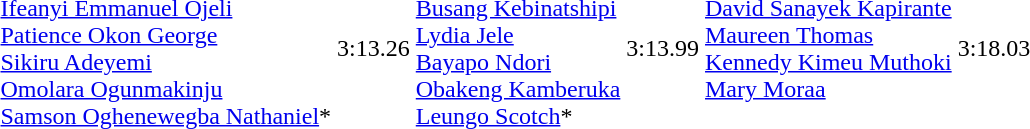<table>
<tr>
<td></td>
<td valign=top><br><a href='#'>Ifeanyi Emmanuel Ojeli</a><br><a href='#'>Patience Okon George</a><br><a href='#'>Sikiru Adeyemi</a><br><a href='#'>Omolara Ogunmakinju</a><br><a href='#'>Samson Oghenewegba Nathaniel</a>*</td>
<td>3:13.26 </td>
<td valign=top><br><a href='#'>Busang Kebinatshipi</a><br><a href='#'>Lydia Jele</a><br><a href='#'>Bayapo Ndori</a><br><a href='#'>Obakeng Kamberuka</a><br><a href='#'>Leungo Scotch</a>*</td>
<td>3:13.99 </td>
<td valign=top><br><a href='#'>David Sanayek Kapirante</a><br><a href='#'>Maureen Thomas</a><br><a href='#'>Kennedy Kimeu Muthoki</a><br><a href='#'>Mary Moraa</a></td>
<td>3:18.03</td>
</tr>
</table>
